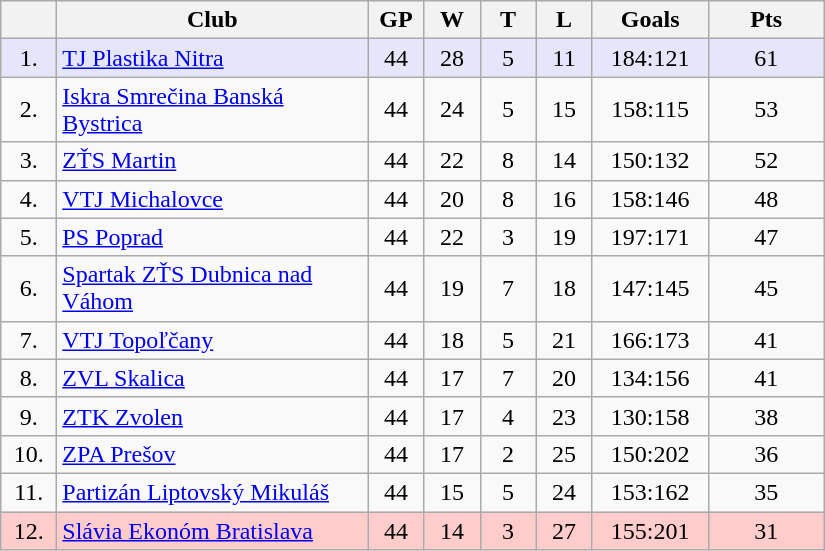<table class="wikitable">
<tr>
<th width="30"></th>
<th width="200">Club</th>
<th width="30">GP</th>
<th width="30">W</th>
<th width="30">T</th>
<th width="30">L</th>
<th width="70">Goals</th>
<th width="70">Pts</th>
</tr>
<tr bgcolor="#e6e6fa" align="center">
<td>1.</td>
<td align="left"><a href='#'>TJ Plastika Nitra</a></td>
<td>44</td>
<td>28</td>
<td>5</td>
<td>11</td>
<td>184:121</td>
<td>61</td>
</tr>
<tr align=center>
<td>2.</td>
<td align="left"><a href='#'>Iskra Smrečina Banská Bystrica</a></td>
<td>44</td>
<td>24</td>
<td>5</td>
<td>15</td>
<td>158:115</td>
<td>53</td>
</tr>
<tr align="center">
<td>3.</td>
<td align="left"><a href='#'>ZŤS Martin</a></td>
<td>44</td>
<td>22</td>
<td>8</td>
<td>14</td>
<td>150:132</td>
<td>52</td>
</tr>
<tr align="center">
<td>4.</td>
<td align="left"><a href='#'>VTJ Michalovce</a></td>
<td>44</td>
<td>20</td>
<td>8</td>
<td>16</td>
<td>158:146</td>
<td>48</td>
</tr>
<tr align="center">
<td>5.</td>
<td align="left"><a href='#'>PS Poprad</a></td>
<td>44</td>
<td>22</td>
<td>3</td>
<td>19</td>
<td>197:171</td>
<td>47</td>
</tr>
<tr align="center">
<td>6.</td>
<td align="left"><a href='#'>Spartak ZŤS Dubnica nad Váhom</a></td>
<td>44</td>
<td>19</td>
<td>7</td>
<td>18</td>
<td>147:145</td>
<td>45</td>
</tr>
<tr align="center">
<td>7.</td>
<td align="left"><a href='#'>VTJ Topoľčany</a></td>
<td>44</td>
<td>18</td>
<td>5</td>
<td>21</td>
<td>166:173</td>
<td>41</td>
</tr>
<tr align="center">
<td>8.</td>
<td align="left"><a href='#'>ZVL Skalica</a></td>
<td>44</td>
<td>17</td>
<td>7</td>
<td>20</td>
<td>134:156</td>
<td>41</td>
</tr>
<tr align="center">
<td>9.</td>
<td align="left"><a href='#'>ZTK Zvolen</a></td>
<td>44</td>
<td>17</td>
<td>4</td>
<td>23</td>
<td>130:158</td>
<td>38</td>
</tr>
<tr align="center">
<td>10.</td>
<td align="left"><a href='#'>ZPA Prešov</a></td>
<td>44</td>
<td>17</td>
<td>2</td>
<td>25</td>
<td>150:202</td>
<td>36</td>
</tr>
<tr align="center">
<td>11.</td>
<td align="left"><a href='#'>Partizán Liptovský Mikuláš</a></td>
<td>44</td>
<td>15</td>
<td>5</td>
<td>24</td>
<td>153:162</td>
<td>35</td>
</tr>
<tr align="center" bgcolor="#ffcccc">
<td>12.</td>
<td align="left"><a href='#'>Slávia Ekonóm Bratislava</a></td>
<td>44</td>
<td>14</td>
<td>3</td>
<td>27</td>
<td>155:201</td>
<td>31</td>
</tr>
</table>
